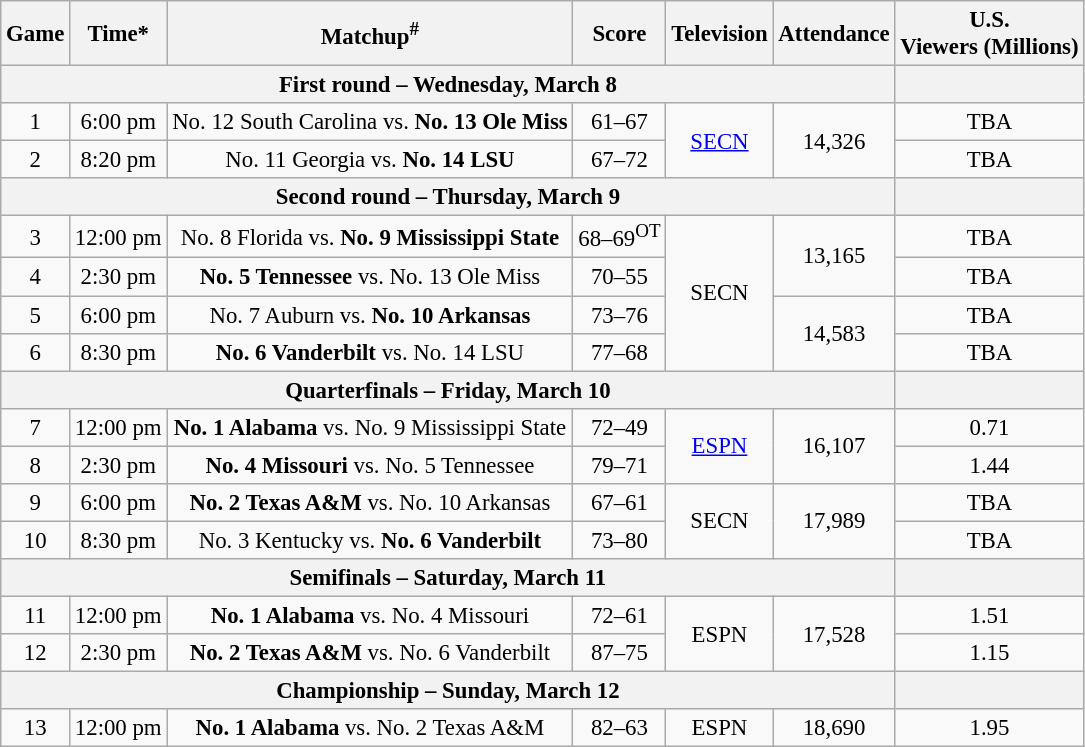<table class="wikitable" style="font-size: 95%; text-align:center">
<tr>
<th>Game</th>
<th>Time*</th>
<th>Matchup<sup>#</sup></th>
<th>Score</th>
<th>Television</th>
<th>Attendance</th>
<th>U.S.<br>Viewers
(Millions)</th>
</tr>
<tr>
<th colspan="6">First round – Wednesday, March 8</th>
<th></th>
</tr>
<tr>
<td>1</td>
<td>6:00 pm</td>
<td>No. 12 South Carolina vs. <strong>No. 13 Ole Miss</strong></td>
<td rowspan="1" align="center">61–67</td>
<td rowspan="2" align="center"><a href='#'>SECN</a></td>
<td rowspan="2” align="center">14,326</td>
<td>TBA</td>
</tr>
<tr>
<td>2</td>
<td>8:20 pm</td>
<td>No. 11 Georgia vs.  <strong>No. 14 LSU</strong></td>
<td>67–72</td>
<td>TBA</td>
</tr>
<tr>
<th colspan="6">Second round – Thursday, March 9</th>
<th></th>
</tr>
<tr>
<td>3</td>
<td>12:00 pm</td>
<td>No. 8 Florida vs. <strong>No. 9 Mississippi State</strong></td>
<td>68–69<sup>OT</sup></td>
<td rowspan="4">SECN</td>
<td rowspan="2">13,165</td>
<td>TBA</td>
</tr>
<tr>
<td>4</td>
<td>2:30 pm</td>
<td><strong>No. 5 Tennessee</strong> vs. No. 13 Ole Miss</td>
<td>70–55</td>
<td>TBA</td>
</tr>
<tr>
<td>5</td>
<td>6:00 pm</td>
<td>No. 7 Auburn vs. <strong>No. 10 Arkansas</strong></td>
<td>73–76</td>
<td rowspan="2">14,583</td>
<td>TBA</td>
</tr>
<tr>
<td>6</td>
<td>8:30 pm</td>
<td><strong>No. 6 Vanderbilt</strong>  vs. No. 14 LSU</td>
<td>77–68</td>
<td>TBA</td>
</tr>
<tr>
<th colspan="6">Quarterfinals – Friday, March 10</th>
<th></th>
</tr>
<tr>
<td>7</td>
<td>12:00 pm</td>
<td><strong>No. 1 Alabama</strong> vs. No. 9 Mississippi State</td>
<td>72–49</td>
<td rowspan="2"><a href='#'>ESPN</a></td>
<td rowspan="2">16,107</td>
<td>0.71</td>
</tr>
<tr>
<td>8</td>
<td>2:30 pm</td>
<td><strong>No. 4 Missouri</strong> vs. No. 5 Tennessee</td>
<td>79–71</td>
<td>1.44</td>
</tr>
<tr>
<td>9</td>
<td>6:00 pm</td>
<td><strong>No. 2 Texas A&M</strong> vs. No. 10 Arkansas</td>
<td>67–61</td>
<td rowspan="2">SECN</td>
<td rowspan="2">17,989</td>
<td>TBA</td>
</tr>
<tr>
<td>10</td>
<td>8:30 pm</td>
<td>No. 3 Kentucky vs. <strong>No. 6 Vanderbilt</strong></td>
<td>73–80</td>
<td>TBA</td>
</tr>
<tr>
<th colspan="6">Semifinals – Saturday, March 11</th>
<th></th>
</tr>
<tr>
<td>11</td>
<td>12:00 pm</td>
<td><strong>No. 1 Alabama</strong> vs. No. 4 Missouri</td>
<td>72–61</td>
<td rowspan="2">ESPN</td>
<td rowspan="2">17,528</td>
<td>1.51</td>
</tr>
<tr>
<td>12</td>
<td>2:30 pm</td>
<td><strong>No. 2 Texas A&M</strong> vs. No. 6 Vanderbilt</td>
<td>87–75</td>
<td>1.15</td>
</tr>
<tr>
<th colspan="6">Championship – Sunday, March 12</th>
<th></th>
</tr>
<tr>
<td>13</td>
<td>12:00 pm</td>
<td><strong>No. 1 Alabama</strong> vs. No. 2 Texas A&M</td>
<td>82–63</td>
<td>ESPN</td>
<td>18,690</td>
<td>1.95</td>
</tr>
</table>
